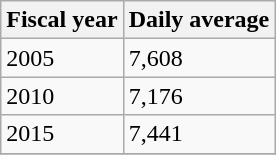<table class="wikitable">
<tr>
<th>Fiscal year</th>
<th>Daily average</th>
</tr>
<tr>
<td>2005</td>
<td>7,608</td>
</tr>
<tr>
<td>2010</td>
<td>7,176</td>
</tr>
<tr>
<td>2015</td>
<td>7,441</td>
</tr>
<tr>
</tr>
</table>
